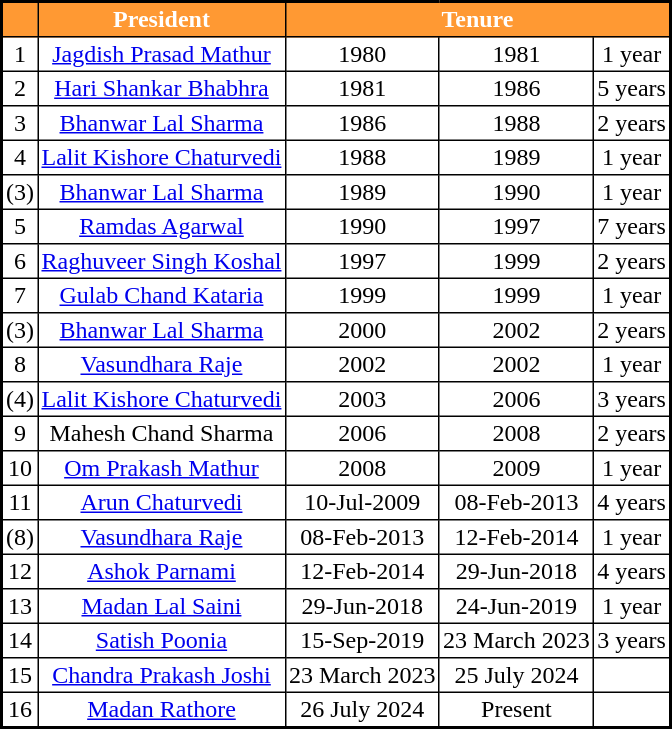<table class="sortable" cellspacing="0" cellpadding="2" border="1" style="border-collapse: collapse; border: 2px #000000 solid; font-size: x-big; width=">
<tr>
<th style="background-color:#FF9933; color:white"></th>
<th style="background-color:#FF9933; color:white">President</th>
<th colspan="3" style="background-color:#FF9933; color:white">Tenure</th>
</tr>
<tr style="text-align:center;">
<td>1</td>
<td><a href='#'>Jagdish Prasad Mathur</a></td>
<td>1980</td>
<td>1981</td>
<td>1 year</td>
</tr>
<tr style="text-align:center;">
<td>2</td>
<td><a href='#'>Hari Shankar Bhabhra</a></td>
<td>1981</td>
<td>1986</td>
<td>5 years</td>
</tr>
<tr style="text-align:center;">
<td>3</td>
<td><a href='#'>Bhanwar Lal Sharma</a></td>
<td>1986</td>
<td>1988</td>
<td>2 years</td>
</tr>
<tr style="text-align:center;">
<td>4</td>
<td><a href='#'>Lalit Kishore Chaturvedi</a></td>
<td>1988</td>
<td>1989</td>
<td>1 year</td>
</tr>
<tr style="text-align:center;">
<td>(3)</td>
<td><a href='#'>Bhanwar Lal Sharma</a></td>
<td>1989</td>
<td>1990</td>
<td>1 year</td>
</tr>
<tr style="text-align:center;">
<td>5</td>
<td><a href='#'>Ramdas Agarwal</a></td>
<td>1990</td>
<td>1997</td>
<td>7 years</td>
</tr>
<tr style="text-align:center;">
<td>6</td>
<td><a href='#'>Raghuveer Singh Koshal</a></td>
<td>1997</td>
<td>1999</td>
<td>2 years</td>
</tr>
<tr style="text-align:center;">
<td>7</td>
<td><a href='#'>Gulab Chand Kataria</a></td>
<td>1999</td>
<td>1999</td>
<td>1 year</td>
</tr>
<tr style="text-align:center;">
<td>(3)</td>
<td><a href='#'>Bhanwar Lal Sharma</a></td>
<td>2000</td>
<td>2002</td>
<td>2 years</td>
</tr>
<tr style="text-align:center;">
<td>8</td>
<td><a href='#'>Vasundhara Raje</a></td>
<td>2002</td>
<td>2002</td>
<td>1 year</td>
</tr>
<tr style="text-align:center;">
<td>(4)</td>
<td><a href='#'>Lalit Kishore Chaturvedi</a></td>
<td>2003</td>
<td>2006</td>
<td>3 years</td>
</tr>
<tr style="text-align:center;">
<td>9</td>
<td>Mahesh Chand Sharma</td>
<td>2006</td>
<td>2008</td>
<td>2 years</td>
</tr>
<tr style="text-align:center;">
<td>10</td>
<td><a href='#'>Om Prakash Mathur</a></td>
<td>2008</td>
<td>2009</td>
<td>1 year</td>
</tr>
<tr style="text-align:center;">
<td>11</td>
<td><a href='#'>Arun Chaturvedi</a></td>
<td>10-Jul-2009</td>
<td>08-Feb-2013</td>
<td>4 years</td>
</tr>
<tr style="text-align:center;">
<td>(8)</td>
<td><a href='#'>Vasundhara Raje</a></td>
<td>08-Feb-2013</td>
<td>12-Feb-2014</td>
<td>1 year</td>
</tr>
<tr style="text-align:center;">
<td>12</td>
<td><a href='#'>Ashok Parnami</a></td>
<td>12-Feb-2014</td>
<td>29-Jun-2018</td>
<td>4 years</td>
</tr>
<tr style="text-align:center;">
<td>13</td>
<td><a href='#'>Madan Lal Saini</a></td>
<td>29-Jun-2018</td>
<td>24-Jun-2019</td>
<td>1 year</td>
</tr>
<tr style="text-align:center;">
<td>14</td>
<td><a href='#'>Satish Poonia</a></td>
<td>15-Sep-2019</td>
<td>23 March 2023</td>
<td>3 years</td>
</tr>
<tr style="text-align:center;">
<td>15</td>
<td><a href='#'>Chandra Prakash Joshi</a></td>
<td>23 March 2023</td>
<td>25 July 2024</td>
<td></td>
</tr>
<tr style="text-align:center;">
<td>16</td>
<td><a href='#'>Madan Rathore</a></td>
<td>26 July 2024</td>
<td>Present</td>
<td></td>
</tr>
</table>
